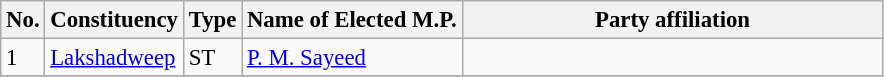<table class="wikitable" style="font-size:95%;">
<tr>
<th>No.</th>
<th>Constituency</th>
<th>Type</th>
<th>Name of Elected M.P.</th>
<th colspan="2" style="width:18em">Party affiliation</th>
</tr>
<tr>
<td>1</td>
<td><a href='#'>Lakshadweep</a></td>
<td>ST</td>
<td><a href='#'>P. M. Sayeed</a></td>
<td></td>
</tr>
<tr>
</tr>
</table>
